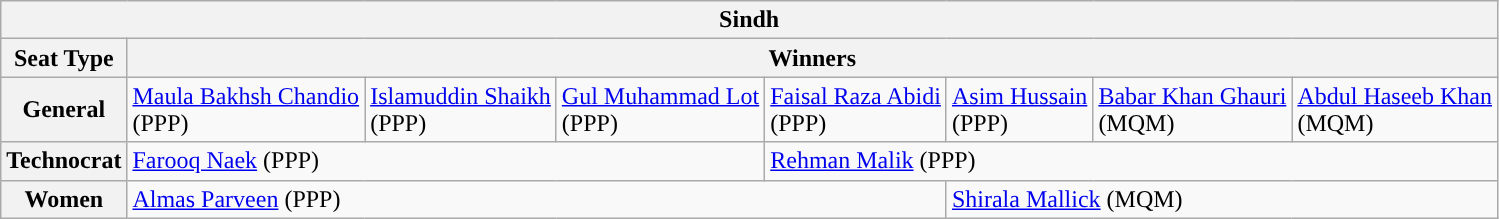<table class="wikitable">
<tr>
<th colspan="8">Sindh</th>
</tr>
<tr>
<th>Seat Type</th>
<th colspan="7">Winners</th>
</tr>
<tr>
<th>General</th>
<td style="background:"><a href='#'>Maula Bakhsh Chandio</a><br>(PPP)</td>
<td style="background:"><a href='#'>Islamuddin Shaikh</a><br>(PPP)</td>
<td style="background:"><a href='#'>Gul Muhammad Lot</a><br>(PPP)</td>
<td style="background:"><a href='#'>Faisal Raza Abidi</a><br>(PPP)</td>
<td style="background:"><a href='#'>Asim Hussain</a><br>(PPP)</td>
<td style="background:"><a href='#'>Babar Khan Ghauri</a><br>(MQM)</td>
<td style="background:"><a href='#'>Abdul Haseeb Khan</a><br>(MQM)</td>
</tr>
<tr>
<th>Technocrat</th>
<td colspan="3" style="background:"><a href='#'>Farooq Naek</a> (PPP)</td>
<td colspan="4" style="background:"><a href='#'>Rehman Malik</a> (PPP)</td>
</tr>
<tr>
<th>Women</th>
<td colspan="4" style="background:"><a href='#'>Almas Parveen</a> (PPP)</td>
<td colspan="3" style="background:"><a href='#'>Shirala Mallick</a> (MQM)</td>
</tr>
</table>
